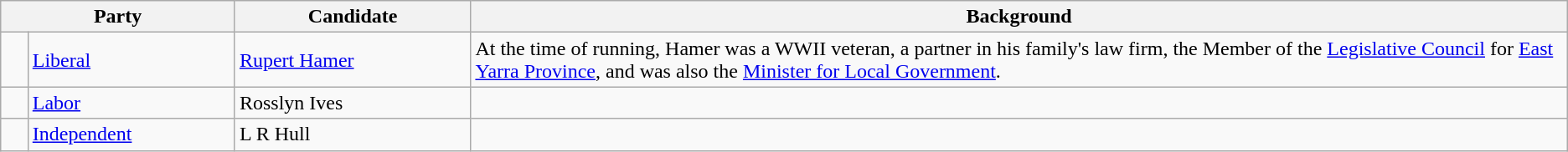<table class="wikitable">
<tr>
<th colspan=2>Party</th>
<th>Candidate</th>
<th width=70%>Background</th>
</tr>
<tr>
<td> </td>
<td><a href='#'>Liberal</a></td>
<td><a href='#'>Rupert Hamer</a></td>
<td>At the time of running, Hamer was a WWII veteran, a partner in his family's law firm, the Member of the <a href='#'>Legislative Council</a> for <a href='#'>East Yarra Province</a>, and was also the <a href='#'>Minister for Local Government</a>.</td>
</tr>
<tr>
<td> </td>
<td><a href='#'>Labor</a></td>
<td>Rosslyn Ives</td>
<td></td>
</tr>
<tr>
<td> </td>
<td><a href='#'>Independent</a></td>
<td>L R Hull</td>
<td></td>
</tr>
</table>
